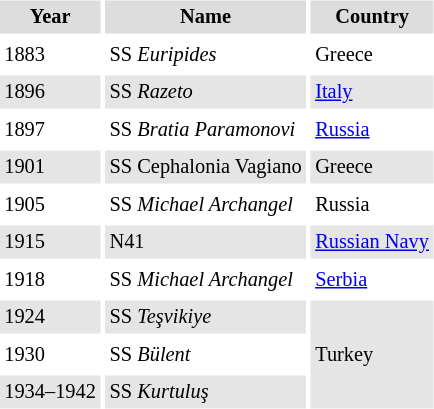<table style="font-size: 85%" align=right cellpadding="3" cellspacing="3">
<tr bgcolor="#dddddd">
<th>Year</th>
<th>Name</th>
<th>Country</th>
</tr>
<tr bgcolor="#ffffff">
<td>1883</td>
<td>SS <em>Euripides</em></td>
<td>Greece</td>
</tr>
<tr bgcolor="#e5e5e5">
<td>1896</td>
<td>SS <em>Razeto</em></td>
<td><a href='#'>Italy</a></td>
</tr>
<tr bgcolor="#ffffff">
<td>1897</td>
<td>SS <em>Bratia Paramonovi</em></td>
<td><a href='#'>Russia</a></td>
</tr>
<tr bgcolor="#e5e5e5">
<td>1901</td>
<td>SS Cephalonia Vagiano</td>
<td>Greece</td>
</tr>
<tr bgcolor="#ffffff">
<td>1905</td>
<td>SS <em>Michael Archangel</em></td>
<td>Russia</td>
</tr>
<tr bgcolor="#e5e5e5">
<td>1915</td>
<td>N41</td>
<td><a href='#'>Russian Navy</a></td>
</tr>
<tr bgcolor="#ffffff">
<td>1918</td>
<td>SS <em>Michael Archangel</em></td>
<td><a href='#'>Serbia</a></td>
</tr>
<tr bgcolor="#e5e5e5">
<td>1924</td>
<td>SS <em>Teşvikiye</em></td>
<td rowspan=3>Turkey</td>
</tr>
<tr bgcolor="#ffffff">
<td>1930</td>
<td>SS <em>Bülent</em></td>
</tr>
<tr bgcolor="#e5e5e5">
<td>1934–1942</td>
<td>SS <em>Kurtuluş</em></td>
</tr>
</table>
